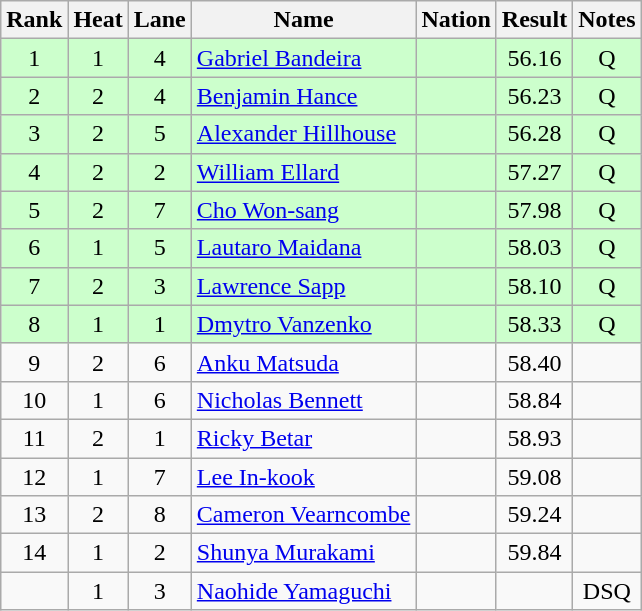<table class="wikitable sortable" style="text-align:center">
<tr>
<th>Rank</th>
<th>Heat</th>
<th>Lane</th>
<th>Name</th>
<th>Nation</th>
<th>Result</th>
<th>Notes</th>
</tr>
<tr bgcolor=ccffcc>
<td>1</td>
<td>1</td>
<td>4</td>
<td align=left><a href='#'>Gabriel Bandeira</a></td>
<td align=left></td>
<td>56.16</td>
<td>Q</td>
</tr>
<tr bgcolor=ccffcc>
<td>2</td>
<td>2</td>
<td>4</td>
<td align=left><a href='#'>Benjamin Hance</a></td>
<td align=left></td>
<td>56.23</td>
<td>Q</td>
</tr>
<tr bgcolor=ccffcc>
<td>3</td>
<td>2</td>
<td>5</td>
<td align=left><a href='#'>Alexander Hillhouse</a></td>
<td align=left></td>
<td>56.28</td>
<td>Q</td>
</tr>
<tr bgcolor=ccffcc>
<td>4</td>
<td>2</td>
<td>2</td>
<td align=left><a href='#'>William Ellard</a></td>
<td align=left></td>
<td>57.27</td>
<td>Q</td>
</tr>
<tr bgcolor=ccffcc>
<td>5</td>
<td>2</td>
<td>7</td>
<td align=left><a href='#'>Cho Won-sang</a></td>
<td align=left></td>
<td>57.98</td>
<td>Q</td>
</tr>
<tr bgcolor=ccffcc>
<td>6</td>
<td>1</td>
<td>5</td>
<td align=left><a href='#'>Lautaro Maidana</a></td>
<td align=left></td>
<td>58.03</td>
<td>Q</td>
</tr>
<tr bgcolor=ccffcc>
<td>7</td>
<td>2</td>
<td>3</td>
<td align=left><a href='#'>Lawrence Sapp</a></td>
<td align=left></td>
<td>58.10</td>
<td>Q</td>
</tr>
<tr bgcolor=ccffcc>
<td>8</td>
<td>1</td>
<td>1</td>
<td align=left><a href='#'>Dmytro Vanzenko</a></td>
<td align=left></td>
<td>58.33</td>
<td>Q</td>
</tr>
<tr>
<td>9</td>
<td>2</td>
<td>6</td>
<td align=left><a href='#'>Anku Matsuda</a></td>
<td align=left></td>
<td>58.40</td>
<td></td>
</tr>
<tr>
<td>10</td>
<td>1</td>
<td>6</td>
<td align=left><a href='#'>Nicholas Bennett</a></td>
<td align=left></td>
<td>58.84</td>
<td></td>
</tr>
<tr>
<td>11</td>
<td>2</td>
<td>1</td>
<td align=left><a href='#'>Ricky Betar</a></td>
<td align=left></td>
<td>58.93</td>
<td></td>
</tr>
<tr>
<td>12</td>
<td>1</td>
<td>7</td>
<td align=left><a href='#'>Lee In-kook</a></td>
<td align=left></td>
<td>59.08</td>
<td></td>
</tr>
<tr>
<td>13</td>
<td>2</td>
<td>8</td>
<td align=left><a href='#'>Cameron Vearncombe</a></td>
<td align=left></td>
<td>59.24</td>
<td></td>
</tr>
<tr>
<td>14</td>
<td>1</td>
<td>2</td>
<td align=left><a href='#'>Shunya Murakami</a></td>
<td align=left></td>
<td>59.84</td>
<td></td>
</tr>
<tr>
<td></td>
<td>1</td>
<td>3</td>
<td align=left><a href='#'>Naohide Yamaguchi</a></td>
<td align=left></td>
<td></td>
<td>DSQ</td>
</tr>
</table>
